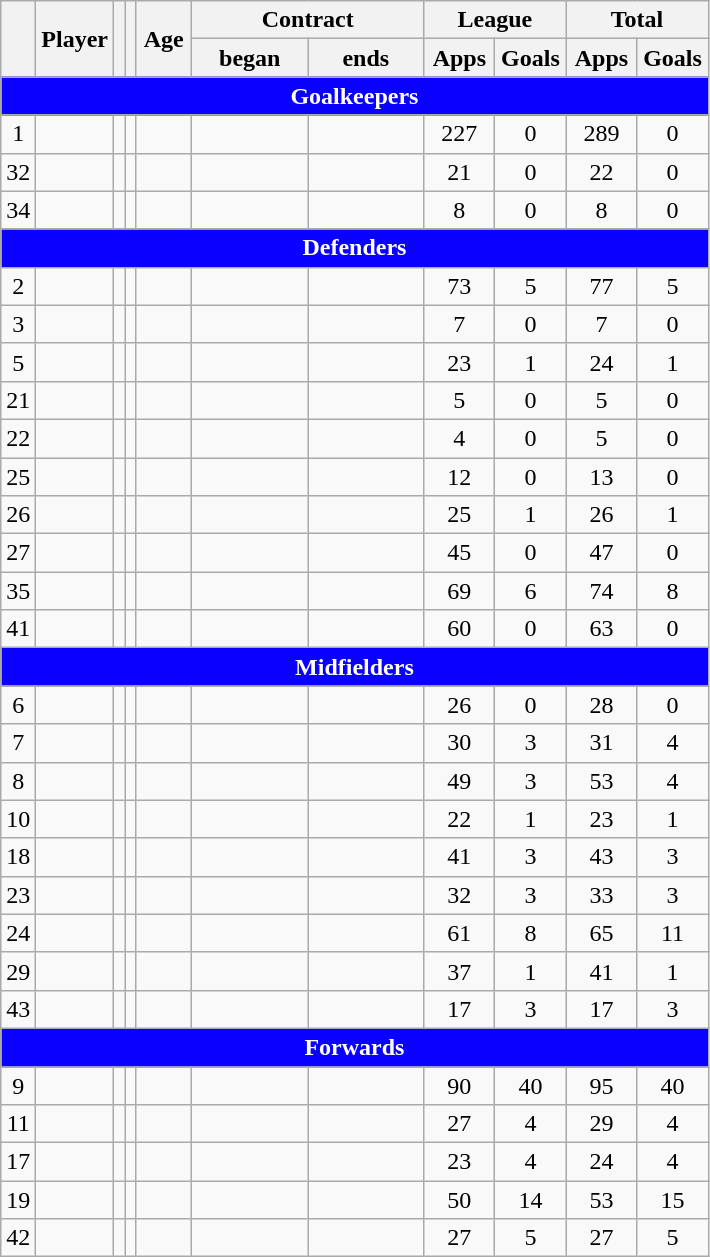<table class="wikitable mw-datatable nowrap sortable" style="text-align:center">
<tr>
<th rowspan="2"></th>
<th rowspan="2">Player</th>
<th rowspan="2"></th>
<th rowspan="2"></th>
<th rowspan="2" width=30>Age</th>
<th colspan="2">Contract</th>
<th colspan="2">League</th>
<th colspan="2">Total</th>
</tr>
<tr>
<th width=70>began</th>
<th width=70>ends</th>
<th width=40>Apps</th>
<th width=40>Goals</th>
<th width=40>Apps</th>
<th width=40>Goals</th>
</tr>
<tr class="sortbottom">
<td colspan="11" style="background:#0a00ff; color:white "><strong>Goalkeepers</strong></td>
</tr>
<tr>
<td>1</td>
<td align="left"></td>
<td></td>
<td></td>
<td></td>
<td></td>
<td></td>
<td>227</td>
<td>0</td>
<td>289</td>
<td>0</td>
</tr>
<tr>
<td>32</td>
<td align="left"></td>
<td></td>
<td></td>
<td></td>
<td></td>
<td></td>
<td>21</td>
<td>0</td>
<td>22</td>
<td>0</td>
</tr>
<tr>
<td>34</td>
<td align="left"></td>
<td></td>
<td></td>
<td></td>
<td></td>
<td></td>
<td>8</td>
<td>0</td>
<td>8</td>
<td>0</td>
</tr>
<tr class="sortbottom">
<td colspan="11" style="background:#0a00ff; color:white "><strong>Defenders</strong></td>
</tr>
<tr>
<td>2</td>
<td align="left"></td>
<td></td>
<td></td>
<td></td>
<td></td>
<td></td>
<td>73</td>
<td>5</td>
<td>77</td>
<td>5</td>
</tr>
<tr>
<td>3</td>
<td align="left"></td>
<td></td>
<td></td>
<td></td>
<td></td>
<td></td>
<td>7</td>
<td>0</td>
<td>7</td>
<td>0</td>
</tr>
<tr>
<td>5</td>
<td align="left"></td>
<td></td>
<td></td>
<td></td>
<td></td>
<td></td>
<td>23</td>
<td>1</td>
<td>24</td>
<td>1</td>
</tr>
<tr>
<td>21</td>
<td align="left"></td>
<td></td>
<td></td>
<td></td>
<td></td>
<td></td>
<td>5</td>
<td>0</td>
<td>5</td>
<td>0</td>
</tr>
<tr>
<td>22</td>
<td align="left"></td>
<td></td>
<td></td>
<td></td>
<td></td>
<td></td>
<td>4</td>
<td>0</td>
<td>5</td>
<td>0</td>
</tr>
<tr>
<td>25</td>
<td align="left"></td>
<td></td>
<td></td>
<td></td>
<td></td>
<td></td>
<td>12</td>
<td>0</td>
<td>13</td>
<td>0</td>
</tr>
<tr>
<td>26</td>
<td align="left"></td>
<td></td>
<td></td>
<td></td>
<td></td>
<td></td>
<td>25</td>
<td>1</td>
<td>26</td>
<td>1</td>
</tr>
<tr>
<td>27</td>
<td align="left"></td>
<td></td>
<td></td>
<td></td>
<td></td>
<td></td>
<td>45</td>
<td>0</td>
<td>47</td>
<td>0</td>
</tr>
<tr>
<td>35</td>
<td align="left"></td>
<td></td>
<td></td>
<td></td>
<td></td>
<td></td>
<td>69</td>
<td>6</td>
<td>74</td>
<td>8</td>
</tr>
<tr>
<td>41</td>
<td align="left"></td>
<td></td>
<td></td>
<td></td>
<td></td>
<td></td>
<td>60</td>
<td>0</td>
<td>63</td>
<td>0</td>
</tr>
<tr class="sortbottom">
<td colspan="11" style="background:#0a00ff; color:white "><strong>Midfielders</strong></td>
</tr>
<tr>
<td>6</td>
<td align="left"></td>
<td></td>
<td></td>
<td></td>
<td></td>
<td></td>
<td>26</td>
<td>0</td>
<td>28</td>
<td>0</td>
</tr>
<tr>
<td>7</td>
<td align="left"></td>
<td></td>
<td></td>
<td></td>
<td></td>
<td></td>
<td>30</td>
<td>3</td>
<td>31</td>
<td>4</td>
</tr>
<tr>
<td>8</td>
<td align="left"></td>
<td></td>
<td></td>
<td></td>
<td></td>
<td></td>
<td>49</td>
<td>3</td>
<td>53</td>
<td>4</td>
</tr>
<tr>
<td>10</td>
<td align="left"></td>
<td></td>
<td></td>
<td></td>
<td></td>
<td></td>
<td>22</td>
<td>1</td>
<td>23</td>
<td>1</td>
</tr>
<tr>
<td>18</td>
<td align="left"></td>
<td></td>
<td></td>
<td></td>
<td></td>
<td></td>
<td>41</td>
<td>3</td>
<td>43</td>
<td>3</td>
</tr>
<tr>
<td>23</td>
<td align="left"></td>
<td></td>
<td></td>
<td></td>
<td></td>
<td></td>
<td>32</td>
<td>3</td>
<td>33</td>
<td>3</td>
</tr>
<tr>
<td>24</td>
<td align="left"></td>
<td></td>
<td></td>
<td></td>
<td></td>
<td></td>
<td>61</td>
<td>8</td>
<td>65</td>
<td>11</td>
</tr>
<tr>
<td>29</td>
<td align="left"></td>
<td></td>
<td></td>
<td></td>
<td></td>
<td></td>
<td>37</td>
<td>1</td>
<td>41</td>
<td>1</td>
</tr>
<tr>
<td>43</td>
<td align="left"></td>
<td></td>
<td></td>
<td></td>
<td></td>
<td></td>
<td>17</td>
<td>3</td>
<td>17</td>
<td>3</td>
</tr>
<tr class="sortbottom">
<td colspan="11" style="background:#0a00ff; color:white "><strong>Forwards</strong></td>
</tr>
<tr>
<td>9</td>
<td align="left"> </td>
<td></td>
<td></td>
<td></td>
<td></td>
<td></td>
<td>90</td>
<td>40</td>
<td>95</td>
<td>40</td>
</tr>
<tr>
<td>11</td>
<td align="left"></td>
<td></td>
<td></td>
<td></td>
<td></td>
<td></td>
<td>27</td>
<td>4</td>
<td>29</td>
<td>4</td>
</tr>
<tr>
<td>17</td>
<td align="left"></td>
<td></td>
<td></td>
<td></td>
<td></td>
<td></td>
<td>23</td>
<td>4</td>
<td>24</td>
<td>4</td>
</tr>
<tr>
<td>19</td>
<td align="left"></td>
<td></td>
<td></td>
<td></td>
<td></td>
<td></td>
<td>50</td>
<td>14</td>
<td>53</td>
<td>15</td>
</tr>
<tr>
<td>42</td>
<td align="left"></td>
<td></td>
<td></td>
<td></td>
<td></td>
<td></td>
<td>27</td>
<td>5</td>
<td>27</td>
<td>5</td>
</tr>
</table>
